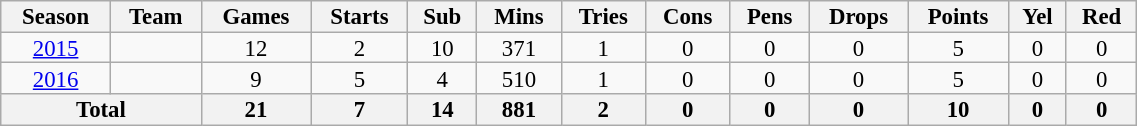<table class="wikitable" style="text-align:center; line-height:90%; font-size:95%; width:60%;">
<tr>
<th>Season</th>
<th>Team</th>
<th>Games</th>
<th>Starts</th>
<th>Sub</th>
<th>Mins</th>
<th>Tries</th>
<th>Cons</th>
<th>Pens</th>
<th>Drops</th>
<th>Points</th>
<th>Yel</th>
<th>Red</th>
</tr>
<tr>
<td><a href='#'>2015</a></td>
<td></td>
<td>12</td>
<td>2</td>
<td>10</td>
<td>371</td>
<td>1</td>
<td>0</td>
<td>0</td>
<td>0</td>
<td>5</td>
<td>0</td>
<td>0</td>
</tr>
<tr>
<td><a href='#'>2016</a></td>
<td></td>
<td>9</td>
<td>5</td>
<td>4</td>
<td>510</td>
<td>1</td>
<td>0</td>
<td>0</td>
<td>0</td>
<td>5</td>
<td>0</td>
<td>0</td>
</tr>
<tr>
<th colspan="2">Total</th>
<th>21</th>
<th>7</th>
<th>14</th>
<th>881</th>
<th>2</th>
<th>0</th>
<th>0</th>
<th>0</th>
<th>10</th>
<th>0</th>
<th>0</th>
</tr>
</table>
